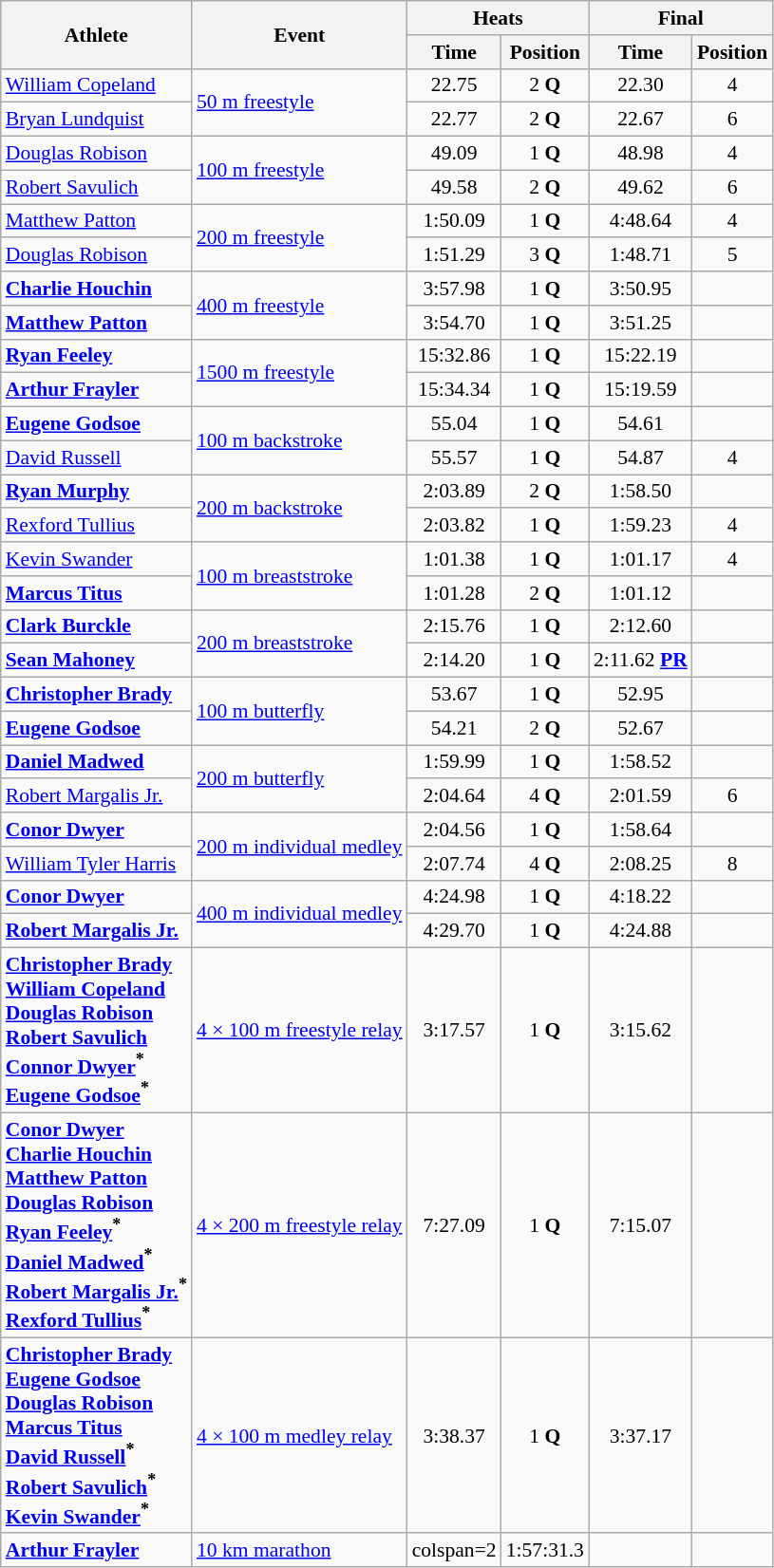<table class="wikitable" style="font-size:90%">
<tr>
<th rowspan=2>Athlete</th>
<th rowspan=2>Event</th>
<th colspan=2>Heats</th>
<th colspan=2>Final</th>
</tr>
<tr>
<th>Time</th>
<th>Position</th>
<th>Time</th>
<th>Position</th>
</tr>
<tr align=center>
<td align=left><a href='#'>William Copeland</a></td>
<td align=left rowspan=2><a href='#'>50 m freestyle</a></td>
<td>22.75</td>
<td>2 <strong>Q</strong></td>
<td>22.30</td>
<td>4</td>
</tr>
<tr align=center>
<td align=left><a href='#'>Bryan Lundquist</a></td>
<td>22.77</td>
<td>2 <strong>Q</strong></td>
<td>22.67</td>
<td>6</td>
</tr>
<tr align=center>
<td align=left><a href='#'>Douglas Robison</a></td>
<td align=left rowspan=2><a href='#'>100 m freestyle</a></td>
<td>49.09</td>
<td>1 <strong>Q</strong></td>
<td>48.98</td>
<td>4</td>
</tr>
<tr align=center>
<td align=left><a href='#'>Robert Savulich</a></td>
<td>49.58</td>
<td>2 <strong>Q</strong></td>
<td>49.62</td>
<td>6</td>
</tr>
<tr align=center>
<td align=left><a href='#'>Matthew Patton</a></td>
<td align=left rowspan=2><a href='#'>200 m freestyle</a></td>
<td>1:50.09</td>
<td>1 <strong>Q</strong></td>
<td>4:48.64</td>
<td>4</td>
</tr>
<tr align=center>
<td align=left><a href='#'>Douglas Robison</a></td>
<td>1:51.29</td>
<td>3 <strong>Q</strong></td>
<td>1:48.71</td>
<td>5</td>
</tr>
<tr align=center>
<td align=left><strong><a href='#'>Charlie Houchin</a></strong></td>
<td align=left rowspan=2><a href='#'>400 m freestyle</a></td>
<td>3:57.98</td>
<td>1 <strong>Q</strong></td>
<td>3:50.95</td>
<td></td>
</tr>
<tr align=center>
<td align=left><strong><a href='#'>Matthew Patton</a></strong></td>
<td>3:54.70</td>
<td>1 <strong>Q</strong></td>
<td>3:51.25</td>
<td></td>
</tr>
<tr align=center>
<td align=left><strong><a href='#'>Ryan Feeley</a></strong></td>
<td align=left rowspan=2><a href='#'>1500 m freestyle</a></td>
<td>15:32.86</td>
<td>1 <strong>Q</strong></td>
<td>15:22.19</td>
<td></td>
</tr>
<tr align=center>
<td align=left><strong><a href='#'>Arthur Frayler</a></strong></td>
<td>15:34.34</td>
<td>1 <strong>Q</strong></td>
<td>15:19.59</td>
<td></td>
</tr>
<tr align=center>
<td align=left><strong><a href='#'>Eugene Godsoe</a></strong></td>
<td align=left rowspan=2><a href='#'>100 m backstroke</a></td>
<td>55.04</td>
<td>1 <strong>Q</strong></td>
<td>54.61</td>
<td></td>
</tr>
<tr align=center>
<td align=left><a href='#'>David Russell</a></td>
<td>55.57</td>
<td>1 <strong>Q</strong></td>
<td>54.87</td>
<td>4</td>
</tr>
<tr align=center>
<td align=left><strong><a href='#'>Ryan Murphy</a></strong></td>
<td align=left rowspan=2><a href='#'>200 m backstroke</a></td>
<td>2:03.89</td>
<td>2 <strong>Q</strong></td>
<td>1:58.50</td>
<td></td>
</tr>
<tr align=center>
<td align=left><a href='#'>Rexford Tullius</a></td>
<td>2:03.82</td>
<td>1 <strong>Q</strong></td>
<td>1:59.23</td>
<td>4</td>
</tr>
<tr align=center>
<td align=left><a href='#'>Kevin Swander</a></td>
<td align=left rowspan=2><a href='#'>100 m breaststroke</a></td>
<td>1:01.38</td>
<td>1 <strong>Q</strong></td>
<td>1:01.17</td>
<td>4</td>
</tr>
<tr align=center>
<td align=left><strong><a href='#'>Marcus Titus</a></strong></td>
<td>1:01.28</td>
<td>2 <strong>Q</strong></td>
<td>1:01.12</td>
<td></td>
</tr>
<tr align=center>
<td align=left><strong><a href='#'>Clark Burckle</a></strong></td>
<td align=left rowspan=2><a href='#'>200 m breaststroke</a></td>
<td>2:15.76</td>
<td>1 <strong>Q</strong></td>
<td>2:12.60</td>
<td></td>
</tr>
<tr align=center>
<td align=left><strong><a href='#'>Sean Mahoney</a></strong></td>
<td>2:14.20</td>
<td>1 <strong>Q</strong></td>
<td>2:11.62 <strong><a href='#'>PR</a></strong></td>
<td></td>
</tr>
<tr align=center>
<td align=left><strong><a href='#'>Christopher Brady</a></strong></td>
<td align=left rowspan=2><a href='#'>100 m butterfly</a></td>
<td>53.67</td>
<td>1 <strong>Q</strong></td>
<td>52.95</td>
<td></td>
</tr>
<tr align=center>
<td align=left><strong><a href='#'>Eugene Godsoe</a></strong></td>
<td>54.21</td>
<td>2 <strong>Q</strong></td>
<td>52.67</td>
<td></td>
</tr>
<tr align=center>
<td align=left><strong><a href='#'>Daniel Madwed</a></strong></td>
<td align=left rowspan=2><a href='#'>200 m butterfly</a></td>
<td>1:59.99</td>
<td>1 <strong>Q</strong></td>
<td>1:58.52</td>
<td></td>
</tr>
<tr align=center>
<td align=left><a href='#'>Robert Margalis Jr.</a></td>
<td>2:04.64</td>
<td>4 <strong>Q</strong></td>
<td>2:01.59</td>
<td>6</td>
</tr>
<tr align=center>
<td align=left><strong><a href='#'>Conor Dwyer</a></strong></td>
<td align=left rowspan=2><a href='#'>200 m individual medley</a></td>
<td>2:04.56</td>
<td>1 <strong>Q</strong></td>
<td>1:58.64</td>
<td></td>
</tr>
<tr align=center>
<td align=left><a href='#'>William Tyler Harris</a></td>
<td>2:07.74</td>
<td>4 <strong>Q</strong></td>
<td>2:08.25</td>
<td>8</td>
</tr>
<tr align=center>
<td align=left><strong><a href='#'>Conor Dwyer</a></strong></td>
<td align=left rowspan=2><a href='#'>400 m individual medley</a></td>
<td>4:24.98</td>
<td>1 <strong>Q</strong></td>
<td>4:18.22</td>
<td></td>
</tr>
<tr align=center>
<td align=left><strong><a href='#'>Robert Margalis Jr.</a></strong></td>
<td>4:29.70</td>
<td>1 <strong>Q</strong></td>
<td>4:24.88</td>
<td></td>
</tr>
<tr align=center>
<td align=left><strong><a href='#'>Christopher Brady</a><br><a href='#'>William Copeland</a><br><a href='#'>Douglas Robison</a><br><a href='#'>Robert Savulich</a><br><a href='#'>Connor Dwyer</a><sup>*</sup><br><a href='#'>Eugene Godsoe</a><sup>*</sup></strong></td>
<td align=left><a href='#'>4 × 100 m freestyle relay</a></td>
<td>3:17.57</td>
<td>1 <strong>Q</strong></td>
<td>3:15.62</td>
<td></td>
</tr>
<tr align=center>
<td align=left><strong><a href='#'>Conor Dwyer</a><br><a href='#'>Charlie Houchin</a><br><a href='#'>Matthew Patton</a><br><a href='#'>Douglas Robison</a><br><a href='#'>Ryan Feeley</a><sup>*</sup><br><a href='#'>Daniel Madwed</a><sup>*</sup><br><a href='#'>Robert Margalis Jr.</a><sup>*</sup><br><a href='#'>Rexford Tullius</a><sup>*</sup></strong></td>
<td align=left><a href='#'>4 × 200 m freestyle relay</a></td>
<td>7:27.09</td>
<td>1 <strong>Q</strong></td>
<td>7:15.07</td>
<td></td>
</tr>
<tr align=center>
<td align=left><strong><a href='#'>Christopher Brady</a><br><a href='#'>Eugene Godsoe</a><br><a href='#'>Douglas Robison</a><br><a href='#'>Marcus Titus</a><br><a href='#'>David Russell</a><sup>*</sup><br><a href='#'>Robert Savulich</a><sup>*</sup><br><a href='#'>Kevin Swander</a><sup>*</sup></strong></td>
<td align=left><a href='#'>4 × 100 m medley relay</a></td>
<td>3:38.37</td>
<td>1 <strong>Q</strong></td>
<td>3:37.17</td>
<td></td>
</tr>
<tr align=center>
<td align=left><strong><a href='#'>Arthur Frayler</a></strong></td>
<td align=left><a href='#'>10 km marathon</a></td>
<td>colspan=2 </td>
<td>1:57:31.3</td>
<td></td>
</tr>
</table>
